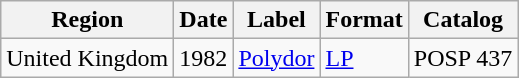<table class="wikitable">
<tr>
<th>Region</th>
<th>Date</th>
<th>Label</th>
<th>Format</th>
<th>Catalog</th>
</tr>
<tr>
<td>United Kingdom</td>
<td>1982</td>
<td><a href='#'>Polydor</a></td>
<td><a href='#'>LP</a></td>
<td>POSP 437</td>
</tr>
</table>
